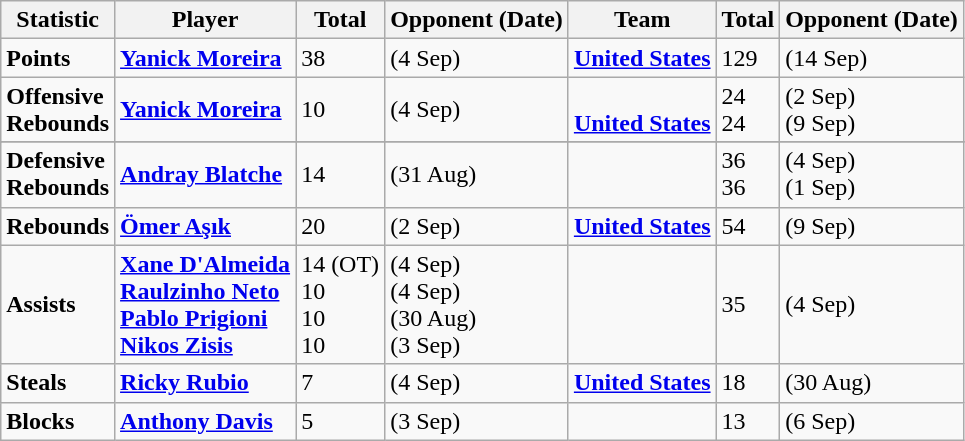<table class=wikitable>
<tr>
<th>Statistic</th>
<th>Player</th>
<th>Total</th>
<th>Opponent (Date)</th>
<th>Team</th>
<th>Total</th>
<th>Opponent (Date)</th>
</tr>
<tr>
<td><strong>Points</strong></td>
<td> <strong><a href='#'>Yanick Moreira</a></strong></td>
<td>38</td>
<td> (4 Sep)</td>
<td> <strong><a href='#'>United States</a></strong></td>
<td>129</td>
<td> (14 Sep)</td>
</tr>
<tr>
<td><strong>Offensive</strong><br><strong>Rebounds</strong></td>
<td> <strong><a href='#'>Yanick Moreira</a></strong></td>
<td>10</td>
<td> (4 Sep)</td>
<td><strong></strong><br> <strong><a href='#'>United States</a></strong></td>
<td>24<br>24</td>
<td> (2 Sep)<br> (9 Sep)</td>
</tr>
<tr>
</tr>
<tr>
<td><strong>Defensive</strong><br><strong>Rebounds</strong></td>
<td> <strong><a href='#'>Andray Blatche</a></strong></td>
<td>14</td>
<td> (31 Aug)</td>
<td><strong></strong><br><strong></strong></td>
<td>36<br>36</td>
<td> (4 Sep)<br> (1 Sep)</td>
</tr>
<tr>
<td><strong>Rebounds</strong></td>
<td> <strong><a href='#'>Ömer Aşık</a></strong></td>
<td>20</td>
<td> (2 Sep)</td>
<td> <strong><a href='#'>United States</a></strong></td>
<td>54</td>
<td> (9 Sep)</td>
</tr>
<tr>
<td><strong>Assists</strong></td>
<td> <strong><a href='#'>Xane D'Almeida</a></strong><br> <strong><a href='#'>Raulzinho Neto</a></strong><br> <strong><a href='#'>Pablo Prigioni</a></strong><br> <strong><a href='#'>Nikos Zisis</a></strong></td>
<td>14 (OT)<br>10<br>10<br>10</td>
<td> (4 Sep)<br> (4 Sep)<br> (30 Aug)<br> (3 Sep)</td>
<td><strong></strong></td>
<td>35</td>
<td> (4 Sep)</td>
</tr>
<tr>
<td><strong>Steals</strong></td>
<td> <strong><a href='#'>Ricky Rubio</a></strong></td>
<td>7</td>
<td> (4 Sep)</td>
<td> <strong><a href='#'>United States</a></strong></td>
<td>18</td>
<td> (30 Aug)</td>
</tr>
<tr>
<td><strong>Blocks</strong></td>
<td> <strong><a href='#'>Anthony Davis</a></strong></td>
<td>5</td>
<td> (3 Sep)</td>
<td><strong></strong></td>
<td>13</td>
<td> (6 Sep)</td>
</tr>
</table>
